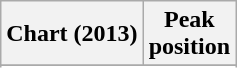<table class="wikitable plainrowheaders sortable" style="text-align:center;" border="1">
<tr>
<th>Chart (2013)</th>
<th>Peak<br>position</th>
</tr>
<tr>
</tr>
<tr>
</tr>
<tr>
</tr>
</table>
